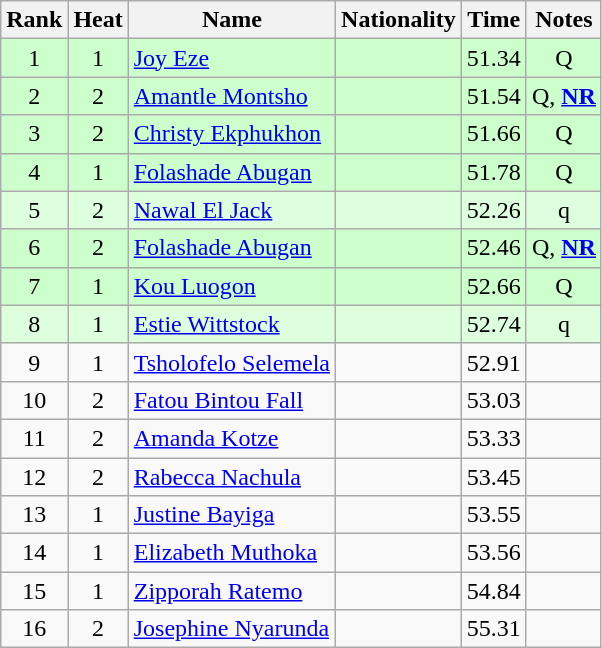<table class="wikitable sortable" style="text-align:center">
<tr>
<th>Rank</th>
<th>Heat</th>
<th>Name</th>
<th>Nationality</th>
<th>Time</th>
<th>Notes</th>
</tr>
<tr bgcolor=ccffcc>
<td>1</td>
<td>1</td>
<td align=left><a href='#'>Joy Eze</a></td>
<td align=left></td>
<td>51.34</td>
<td>Q</td>
</tr>
<tr bgcolor=ccffcc>
<td>2</td>
<td>2</td>
<td align=left><a href='#'>Amantle Montsho</a></td>
<td align=left></td>
<td>51.54</td>
<td>Q, <strong><a href='#'>NR</a></strong></td>
</tr>
<tr bgcolor=ccffcc>
<td>3</td>
<td>2</td>
<td align=left><a href='#'>Christy Ekphukhon</a></td>
<td align=left></td>
<td>51.66</td>
<td>Q</td>
</tr>
<tr bgcolor=ccffcc>
<td>4</td>
<td>1</td>
<td align=left><a href='#'>Folashade Abugan</a></td>
<td align=left></td>
<td>51.78</td>
<td>Q</td>
</tr>
<tr bgcolor=ddffdd>
<td>5</td>
<td>2</td>
<td align=left><a href='#'>Nawal El Jack</a></td>
<td align=left></td>
<td>52.26</td>
<td>q</td>
</tr>
<tr bgcolor=ccffcc>
<td>6</td>
<td>2</td>
<td align=left><a href='#'>Folashade Abugan</a></td>
<td align=left></td>
<td>52.46</td>
<td>Q, <strong><a href='#'>NR</a></strong></td>
</tr>
<tr bgcolor=ccffcc>
<td>7</td>
<td>1</td>
<td align=left><a href='#'>Kou Luogon</a></td>
<td align=left></td>
<td>52.66</td>
<td>Q</td>
</tr>
<tr bgcolor=ddffdd>
<td>8</td>
<td>1</td>
<td align=left><a href='#'>Estie Wittstock</a></td>
<td align=left></td>
<td>52.74</td>
<td>q</td>
</tr>
<tr>
<td>9</td>
<td>1</td>
<td align=left><a href='#'>Tsholofelo Selemela</a></td>
<td align=left></td>
<td>52.91</td>
<td></td>
</tr>
<tr>
<td>10</td>
<td>2</td>
<td align=left><a href='#'>Fatou Bintou Fall</a></td>
<td align=left></td>
<td>53.03</td>
<td></td>
</tr>
<tr>
<td>11</td>
<td>2</td>
<td align=left><a href='#'>Amanda Kotze</a></td>
<td align=left></td>
<td>53.33</td>
<td></td>
</tr>
<tr>
<td>12</td>
<td>2</td>
<td align=left><a href='#'>Rabecca Nachula</a></td>
<td align=left></td>
<td>53.45</td>
<td></td>
</tr>
<tr>
<td>13</td>
<td>1</td>
<td align=left><a href='#'>Justine Bayiga</a></td>
<td align=left></td>
<td>53.55</td>
<td></td>
</tr>
<tr>
<td>14</td>
<td>1</td>
<td align=left><a href='#'>Elizabeth Muthoka</a></td>
<td align=left></td>
<td>53.56</td>
<td></td>
</tr>
<tr>
<td>15</td>
<td>1</td>
<td align=left><a href='#'>Zipporah Ratemo</a></td>
<td align=left></td>
<td>54.84</td>
<td></td>
</tr>
<tr>
<td>16</td>
<td>2</td>
<td align=left><a href='#'>Josephine Nyarunda</a></td>
<td align=left></td>
<td>55.31</td>
<td></td>
</tr>
</table>
